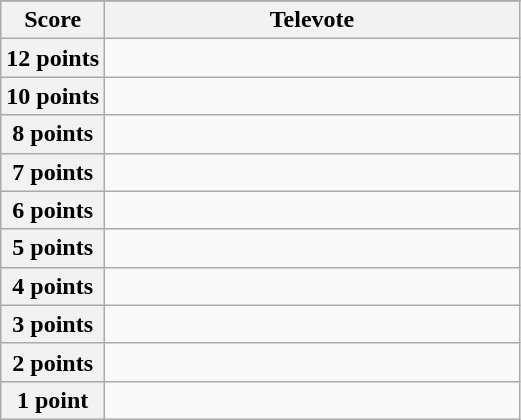<table class="wikitable">
<tr>
</tr>
<tr>
<th scope="col" width="20%">Score</th>
<th scope="col" width="80%">Televote</th>
</tr>
<tr>
<th scope="row">12 points</th>
<td></td>
</tr>
<tr>
<th scope="row">10 points</th>
<td></td>
</tr>
<tr>
<th scope="row">8 points</th>
<td></td>
</tr>
<tr>
<th scope="row">7 points</th>
<td></td>
</tr>
<tr>
<th scope="row">6 points</th>
<td></td>
</tr>
<tr>
<th scope="row">5 points</th>
<td></td>
</tr>
<tr>
<th scope="row">4 points</th>
<td></td>
</tr>
<tr>
<th scope="row">3 points</th>
<td></td>
</tr>
<tr>
<th scope="row">2 points</th>
<td></td>
</tr>
<tr>
<th scope="row">1 point</th>
<td></td>
</tr>
</table>
